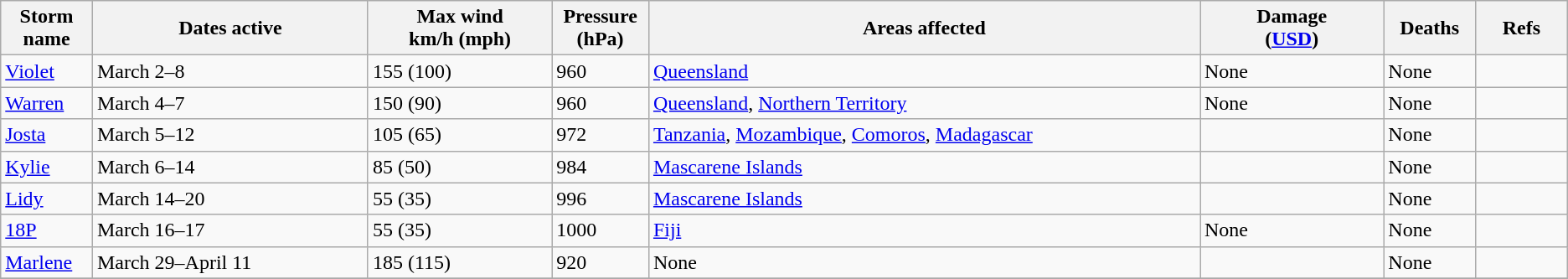<table class="wikitable sortable">
<tr>
<th width="5%">Storm name</th>
<th width="15%">Dates active</th>
<th width="10%">Max wind<br>km/h (mph)</th>
<th width="5%">Pressure<br>(hPa)</th>
<th width="30%">Areas affected</th>
<th width="10%">Damage<br>(<a href='#'>USD</a>)</th>
<th width="5%">Deaths</th>
<th width="5%">Refs</th>
</tr>
<tr>
<td><a href='#'>Violet</a></td>
<td>March 2–8</td>
<td>155 (100)</td>
<td>960</td>
<td><a href='#'>Queensland</a></td>
<td>None</td>
<td>None</td>
<td></td>
</tr>
<tr>
<td><a href='#'>Warren</a></td>
<td>March 4–7</td>
<td>150 (90)</td>
<td>960</td>
<td><a href='#'>Queensland</a>, <a href='#'>Northern Territory</a></td>
<td>None</td>
<td>None</td>
<td></td>
</tr>
<tr>
<td><a href='#'>Josta</a></td>
<td>March 5–12</td>
<td>105 (65)</td>
<td>972</td>
<td><a href='#'>Tanzania</a>, <a href='#'>Mozambique</a>, <a href='#'>Comoros</a>, <a href='#'>Madagascar</a></td>
<td></td>
<td>None</td>
<td></td>
</tr>
<tr>
<td><a href='#'>Kylie</a></td>
<td>March 6–14</td>
<td>85 (50)</td>
<td>984</td>
<td><a href='#'>Mascarene Islands</a></td>
<td></td>
<td>None</td>
<td></td>
</tr>
<tr>
<td><a href='#'>Lidy</a></td>
<td>March 14–20</td>
<td>55 (35)</td>
<td>996</td>
<td><a href='#'>Mascarene Islands</a></td>
<td></td>
<td>None</td>
<td></td>
</tr>
<tr>
<td><a href='#'>18P</a></td>
<td>March 16–17</td>
<td>55 (35)</td>
<td>1000</td>
<td><a href='#'>Fiji</a></td>
<td>None</td>
<td>None</td>
<td></td>
</tr>
<tr>
<td><a href='#'>Marlene</a></td>
<td>March 29–April 11</td>
<td>185 (115)</td>
<td>920</td>
<td>None</td>
<td></td>
<td>None</td>
<td></td>
</tr>
<tr>
</tr>
</table>
